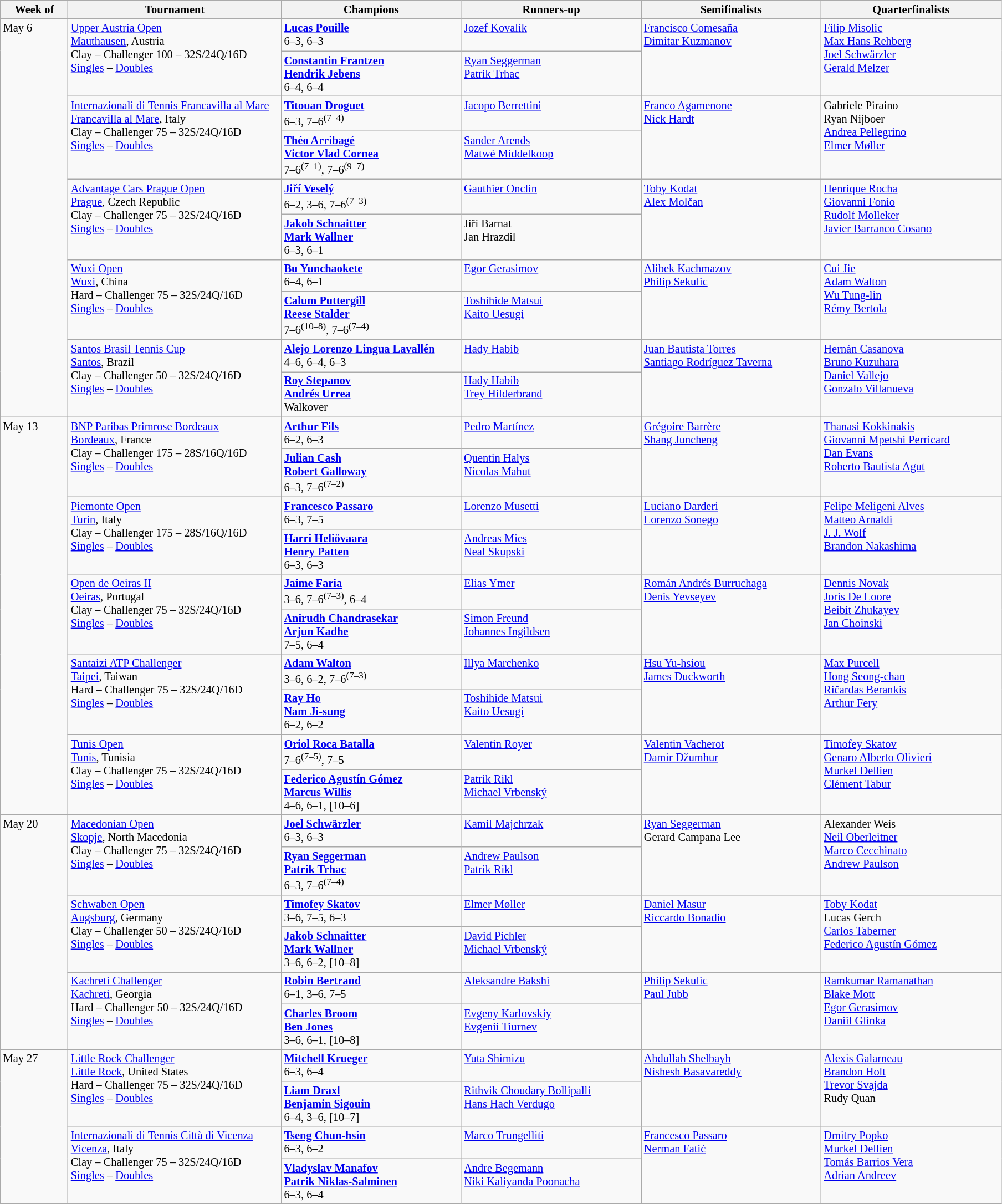<table class="wikitable" style="font-size:85%;">
<tr>
<th width="75">Week of</th>
<th width="250">Tournament</th>
<th width="210">Champions</th>
<th width="210">Runners-up</th>
<th width="210">Semifinalists</th>
<th width="210">Quarterfinalists</th>
</tr>
<tr valign=top>
<td rowspan=10>May 6</td>
<td rowspan=2><a href='#'>Upper Austria Open</a><br><a href='#'>Mauthausen</a>, Austria <br> Clay – Challenger 100 – 32S/24Q/16D<br><a href='#'>Singles</a> – <a href='#'>Doubles</a></td>
<td> <strong><a href='#'>Lucas Pouille</a></strong><br>6–3, 6–3</td>
<td> <a href='#'>Jozef Kovalík</a></td>
<td rowspan=2> <a href='#'>Francisco Comesaña</a> <br>  <a href='#'>Dimitar Kuzmanov</a></td>
<td rowspan=2> <a href='#'>Filip Misolic</a> <br> <a href='#'>Max Hans Rehberg</a> <br> <a href='#'>Joel Schwärzler</a> <br>  <a href='#'>Gerald Melzer</a></td>
</tr>
<tr valign=top>
<td> <strong><a href='#'>Constantin Frantzen</a></strong><br> <strong><a href='#'>Hendrik Jebens</a></strong><br>6–4, 6–4</td>
<td> <a href='#'>Ryan Seggerman</a><br> <a href='#'>Patrik Trhac</a></td>
</tr>
<tr valign=top>
<td rowspan=2><a href='#'>Internazionali di Tennis Francavilla al Mare</a><br><a href='#'>Francavilla al Mare</a>, Italy <br> Clay – Challenger 75 – 32S/24Q/16D<br><a href='#'>Singles</a> – <a href='#'>Doubles</a></td>
<td> <strong><a href='#'>Titouan Droguet</a></strong><br>6–3, 7–6<sup>(7–4)</sup></td>
<td> <a href='#'>Jacopo Berrettini</a></td>
<td rowspan=2> <a href='#'>Franco Agamenone</a> <br>  <a href='#'>Nick Hardt</a></td>
<td rowspan=2> Gabriele Piraino <br> Ryan Nijboer <br> <a href='#'>Andrea Pellegrino</a> <br>  <a href='#'>Elmer Møller</a></td>
</tr>
<tr valign=top>
<td> <strong><a href='#'>Théo Arribagé</a></strong><br> <strong><a href='#'>Victor Vlad Cornea</a></strong><br>7–6<sup>(7–1)</sup>, 7–6<sup>(9–7)</sup></td>
<td> <a href='#'>Sander Arends</a><br> <a href='#'>Matwé Middelkoop</a></td>
</tr>
<tr valign=top>
<td rowspan=2><a href='#'>Advantage Cars Prague Open</a><br><a href='#'>Prague</a>, Czech Republic <br> Clay – Challenger 75 – 32S/24Q/16D<br><a href='#'>Singles</a> – <a href='#'>Doubles</a></td>
<td> <strong><a href='#'>Jiří Veselý</a></strong><br>6–2, 3–6, 7–6<sup>(7–3)</sup></td>
<td> <a href='#'>Gauthier Onclin</a></td>
<td rowspan=2> <a href='#'>Toby Kodat</a> <br>  <a href='#'>Alex Molčan</a></td>
<td rowspan=2> <a href='#'>Henrique Rocha</a> <br> <a href='#'>Giovanni Fonio</a> <br> <a href='#'>Rudolf Molleker</a> <br>  <a href='#'>Javier Barranco Cosano</a></td>
</tr>
<tr valign=top>
<td> <strong><a href='#'>Jakob Schnaitter</a></strong><br> <strong><a href='#'>Mark Wallner</a></strong><br>6–3, 6–1</td>
<td> Jiří Barnat<br> Jan Hrazdil</td>
</tr>
<tr valign=top>
<td rowspan=2><a href='#'>Wuxi Open</a><br><a href='#'>Wuxi</a>, China <br> Hard – Challenger 75 – 32S/24Q/16D<br><a href='#'>Singles</a> – <a href='#'>Doubles</a></td>
<td> <strong><a href='#'>Bu Yunchaokete</a></strong><br>6–4, 6–1</td>
<td> <a href='#'>Egor Gerasimov</a></td>
<td rowspan=2> <a href='#'>Alibek Kachmazov</a> <br>  <a href='#'>Philip Sekulic</a></td>
<td rowspan=2> <a href='#'>Cui Jie</a> <br> <a href='#'>Adam Walton</a> <br> <a href='#'>Wu Tung-lin</a> <br>  <a href='#'>Rémy Bertola</a></td>
</tr>
<tr valign=top>
<td> <strong><a href='#'>Calum Puttergill</a></strong><br> <strong><a href='#'>Reese Stalder</a></strong><br>7–6<sup>(10–8)</sup>, 7–6<sup>(7–4)</sup></td>
<td> <a href='#'>Toshihide Matsui</a><br> <a href='#'>Kaito Uesugi</a></td>
</tr>
<tr valign=top>
<td rowspan=2><a href='#'>Santos Brasil Tennis Cup</a><br><a href='#'>Santos</a>, Brazil <br> Clay – Challenger 50 – 32S/24Q/16D<br><a href='#'>Singles</a> – <a href='#'>Doubles</a></td>
<td> <strong><a href='#'>Alejo Lorenzo Lingua Lavallén</a></strong><br>4–6, 6–4, 6–3</td>
<td> <a href='#'>Hady Habib</a></td>
<td rowspan=2> <a href='#'>Juan Bautista Torres</a> <br>  <a href='#'>Santiago Rodríguez Taverna</a></td>
<td rowspan=2> <a href='#'>Hernán Casanova</a> <br> <a href='#'>Bruno Kuzuhara</a> <br> <a href='#'>Daniel Vallejo</a> <br>  <a href='#'>Gonzalo Villanueva</a></td>
</tr>
<tr valign=top>
<td> <strong><a href='#'>Roy Stepanov</a></strong><br> <strong><a href='#'>Andrés Urrea</a></strong><br>Walkover</td>
<td> <a href='#'>Hady Habib</a><br> <a href='#'>Trey Hilderbrand</a></td>
</tr>
<tr valign=top>
<td rowspan=10>May 13</td>
<td rowspan=2><a href='#'>BNP Paribas Primrose Bordeaux</a><br><a href='#'>Bordeaux</a>, France <br> Clay – Challenger 175 – 28S/16Q/16D<br><a href='#'>Singles</a> – <a href='#'>Doubles</a></td>
<td> <strong><a href='#'>Arthur Fils</a></strong><br>6–2, 6–3</td>
<td> <a href='#'>Pedro Martínez</a></td>
<td rowspan=2> <a href='#'>Grégoire Barrère</a> <br>  <a href='#'>Shang Juncheng</a></td>
<td rowspan=2> <a href='#'>Thanasi Kokkinakis</a> <br> <a href='#'>Giovanni Mpetshi Perricard</a> <br> <a href='#'>Dan Evans</a> <br>  <a href='#'>Roberto Bautista Agut</a></td>
</tr>
<tr valign=top>
<td> <strong><a href='#'>Julian Cash</a></strong><br> <strong><a href='#'>Robert Galloway</a></strong><br>6–3, 7–6<sup>(7–2)</sup></td>
<td> <a href='#'>Quentin Halys</a><br> <a href='#'>Nicolas Mahut</a></td>
</tr>
<tr valign=top>
<td rowspan=2><a href='#'>Piemonte Open</a><br><a href='#'>Turin</a>, Italy <br> Clay – Challenger 175 – 28S/16Q/16D<br><a href='#'>Singles</a> – <a href='#'>Doubles</a></td>
<td> <strong><a href='#'>Francesco Passaro</a></strong><br>6–3, 7–5</td>
<td> <a href='#'>Lorenzo Musetti</a></td>
<td rowspan=2> <a href='#'>Luciano Darderi</a> <br>  <a href='#'>Lorenzo Sonego</a></td>
<td rowspan=2> <a href='#'>Felipe Meligeni Alves</a> <br> <a href='#'>Matteo Arnaldi</a> <br> <a href='#'>J. J. Wolf</a> <br>  <a href='#'>Brandon Nakashima</a></td>
</tr>
<tr valign=top>
<td> <strong><a href='#'>Harri Heliövaara</a></strong><br> <strong><a href='#'>Henry Patten</a></strong><br>6–3, 6–3</td>
<td> <a href='#'>Andreas Mies</a><br> <a href='#'>Neal Skupski</a></td>
</tr>
<tr valign=top>
<td rowspan=2><a href='#'>Open de Oeiras II</a><br><a href='#'>Oeiras</a>, Portugal <br> Clay – Challenger 75 – 32S/24Q/16D<br><a href='#'>Singles</a> – <a href='#'>Doubles</a></td>
<td> <strong><a href='#'>Jaime Faria</a></strong><br>3–6, 7–6<sup>(7–3)</sup>, 6–4</td>
<td> <a href='#'>Elias Ymer</a></td>
<td rowspan=2> <a href='#'>Román Andrés Burruchaga</a> <br>  <a href='#'>Denis Yevseyev</a></td>
<td rowspan=2> <a href='#'>Dennis Novak</a> <br> <a href='#'>Joris De Loore</a> <br> <a href='#'>Beibit Zhukayev</a> <br>  <a href='#'>Jan Choinski</a></td>
</tr>
<tr valign=top>
<td> <strong><a href='#'>Anirudh Chandrasekar</a></strong><br> <strong><a href='#'>Arjun Kadhe</a></strong><br>7–5, 6–4</td>
<td> <a href='#'>Simon Freund</a><br> <a href='#'>Johannes Ingildsen</a></td>
</tr>
<tr valign=top>
<td rowspan=2><a href='#'>Santaizi ATP Challenger</a><br><a href='#'>Taipei</a>, Taiwan <br> Hard – Challenger 75 – 32S/24Q/16D<br><a href='#'>Singles</a> – <a href='#'>Doubles</a></td>
<td> <strong><a href='#'>Adam Walton</a></strong><br>3–6, 6–2, 7–6<sup>(7–3)</sup></td>
<td> <a href='#'>Illya Marchenko</a></td>
<td rowspan=2> <a href='#'>Hsu Yu-hsiou</a> <br>  <a href='#'>James Duckworth</a></td>
<td rowspan=2> <a href='#'>Max Purcell</a> <br> <a href='#'>Hong Seong-chan</a> <br> <a href='#'>Ričardas Berankis</a> <br>  <a href='#'>Arthur Fery</a></td>
</tr>
<tr valign=top>
<td> <strong><a href='#'>Ray Ho</a></strong><br> <strong><a href='#'>Nam Ji-sung</a></strong><br>6–2, 6–2</td>
<td> <a href='#'>Toshihide Matsui</a><br> <a href='#'>Kaito Uesugi</a></td>
</tr>
<tr valign=top>
<td rowspan=2><a href='#'>Tunis Open</a><br><a href='#'>Tunis</a>, Tunisia <br> Clay – Challenger 75 – 32S/24Q/16D<br><a href='#'>Singles</a> – <a href='#'>Doubles</a></td>
<td> <strong><a href='#'>Oriol Roca Batalla</a></strong><br>7–6<sup>(7–5)</sup>, 7–5</td>
<td> <a href='#'>Valentin Royer</a></td>
<td rowspan=2> <a href='#'>Valentin Vacherot</a> <br>  <a href='#'>Damir Džumhur</a></td>
<td rowspan=2> <a href='#'>Timofey Skatov</a> <br> <a href='#'>Genaro Alberto Olivieri</a> <br> <a href='#'>Murkel Dellien</a> <br>  <a href='#'>Clément Tabur</a></td>
</tr>
<tr valign=top>
<td> <strong><a href='#'>Federico Agustín Gómez</a></strong><br> <strong><a href='#'>Marcus Willis</a></strong><br>4–6, 6–1, [10–6]</td>
<td> <a href='#'>Patrik Rikl</a><br> <a href='#'>Michael Vrbenský</a></td>
</tr>
<tr valign=top>
<td rowspan=6>May 20</td>
<td rowspan=2><a href='#'>Macedonian Open</a><br><a href='#'>Skopje</a>, North Macedonia <br> Clay – Challenger 75 – 32S/24Q/16D<br><a href='#'>Singles</a> – <a href='#'>Doubles</a></td>
<td> <strong><a href='#'>Joel Schwärzler</a></strong><br>6–3, 6–3</td>
<td> <a href='#'>Kamil Majchrzak</a></td>
<td rowspan=2> <a href='#'>Ryan Seggerman</a> <br>  Gerard Campana Lee</td>
<td rowspan=2> Alexander Weis <br> <a href='#'>Neil Oberleitner</a> <br> <a href='#'>Marco Cecchinato</a> <br>  <a href='#'>Andrew Paulson</a></td>
</tr>
<tr valign=top>
<td> <strong><a href='#'>Ryan Seggerman</a></strong><br> <strong><a href='#'>Patrik Trhac</a></strong><br>6–3, 7–6<sup>(7–4)</sup></td>
<td> <a href='#'>Andrew Paulson</a><br> <a href='#'>Patrik Rikl</a></td>
</tr>
<tr valign=top>
<td rowspan=2><a href='#'>Schwaben Open</a><br><a href='#'>Augsburg</a>, Germany <br> Clay – Challenger 50 – 32S/24Q/16D<br><a href='#'>Singles</a> – <a href='#'>Doubles</a></td>
<td> <strong><a href='#'>Timofey Skatov</a></strong><br>3–6, 7–5, 6–3</td>
<td> <a href='#'>Elmer Møller</a></td>
<td rowspan=2> <a href='#'>Daniel Masur</a> <br>  <a href='#'>Riccardo Bonadio</a></td>
<td rowspan=2> <a href='#'>Toby Kodat</a> <br>  Lucas Gerch <br> <a href='#'>Carlos Taberner</a> <br>  <a href='#'>Federico Agustín Gómez</a></td>
</tr>
<tr valign=top>
<td> <strong><a href='#'>Jakob Schnaitter</a></strong><br> <strong><a href='#'>Mark Wallner</a></strong><br>3–6, 6–2, [10–8]</td>
<td> <a href='#'>David Pichler</a><br> <a href='#'>Michael Vrbenský</a></td>
</tr>
<tr valign=top>
<td rowspan=2><a href='#'>Kachreti Challenger</a><br><a href='#'>Kachreti</a>, Georgia <br> Hard – Challenger 50 – 32S/24Q/16D<br><a href='#'>Singles</a> – <a href='#'>Doubles</a></td>
<td> <strong><a href='#'>Robin Bertrand</a></strong><br>6–1, 3–6, 7–5</td>
<td> <a href='#'>Aleksandre Bakshi</a></td>
<td rowspan=2> <a href='#'>Philip Sekulic</a> <br>  <a href='#'>Paul Jubb</a></td>
<td rowspan=2> <a href='#'>Ramkumar Ramanathan</a> <br> <a href='#'>Blake Mott</a> <br>  <a href='#'>Egor Gerasimov</a> <br>  <a href='#'>Daniil Glinka</a></td>
</tr>
<tr valign=top>
<td> <strong><a href='#'>Charles Broom</a></strong><br> <strong><a href='#'>Ben Jones</a></strong><br>3–6, 6–1, [10–8]</td>
<td> <a href='#'>Evgeny Karlovskiy</a><br> <a href='#'>Evgenii Tiurnev</a></td>
</tr>
<tr valign=top>
<td rowspan=4>May 27</td>
<td rowspan=2><a href='#'>Little Rock Challenger</a><br><a href='#'>Little Rock</a>, United States <br> Hard – Challenger 75 – 32S/24Q/16D<br><a href='#'>Singles</a> – <a href='#'>Doubles</a></td>
<td> <strong><a href='#'>Mitchell Krueger</a></strong><br>6–3, 6–4</td>
<td> <a href='#'>Yuta Shimizu</a></td>
<td rowspan=2> <a href='#'>Abdullah Shelbayh</a> <br>  <a href='#'>Nishesh Basavareddy</a></td>
<td rowspan=2> <a href='#'>Alexis Galarneau</a> <br>  <a href='#'>Brandon Holt</a> <br> <a href='#'>Trevor Svajda</a> <br>  Rudy Quan</td>
</tr>
<tr valign=top>
<td> <strong><a href='#'>Liam Draxl</a></strong><br> <strong><a href='#'>Benjamin Sigouin</a></strong><br>6–4, 3–6, [10–7]</td>
<td> <a href='#'>Rithvik Choudary Bollipalli</a><br> <a href='#'>Hans Hach Verdugo</a></td>
</tr>
<tr valign=top>
<td rowspan=2><a href='#'>Internazionali di Tennis Città di Vicenza</a><br><a href='#'>Vicenza</a>, Italy <br> Clay – Challenger 75 – 32S/24Q/16D<br><a href='#'>Singles</a> – <a href='#'>Doubles</a></td>
<td> <strong><a href='#'>Tseng Chun-hsin</a></strong><br>6–3, 6–2</td>
<td> <a href='#'>Marco Trungelliti</a></td>
<td rowspan=2> <a href='#'>Francesco Passaro</a> <br>  <a href='#'>Nerman Fatić</a></td>
<td rowspan=2> <a href='#'>Dmitry Popko</a> <br> <a href='#'>Murkel Dellien</a> <br> <a href='#'>Tomás Barrios Vera</a> <br>  <a href='#'>Adrian Andreev</a></td>
</tr>
<tr valign=top>
<td> <strong><a href='#'>Vladyslav Manafov</a></strong><br> <strong><a href='#'>Patrik Niklas-Salminen</a></strong><br>6–3, 6–4</td>
<td> <a href='#'>Andre Begemann</a><br> <a href='#'>Niki Kaliyanda Poonacha</a></td>
</tr>
</table>
